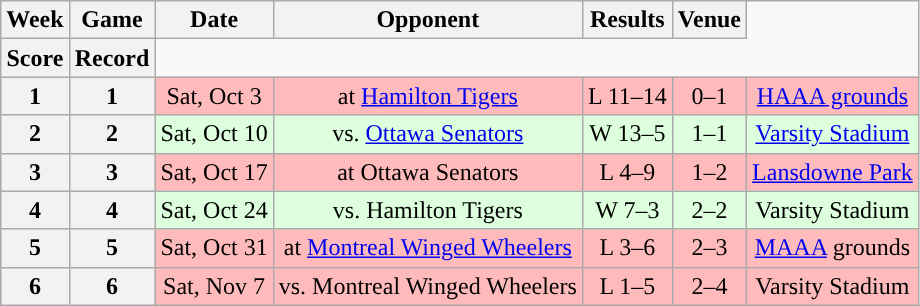<table class="wikitable" style="text-align:center">
<tr>
<th>Week</th>
<th>Game</th>
<th>Date</th>
<th>Opponent</th>
<th>Results</th>
<th>Venue</th>
</tr>
<tr>
<th>Score</th>
<th>Record</th>
</tr>
<tr style="background:#ffbbbb">
<th>1</th>
<th>1</th>
<td>Sat, Oct 3</td>
<td>at <a href='#'>Hamilton Tigers</a></td>
<td>L 11–14</td>
<td>0–1</td>
<td><a href='#'>HAAA grounds</a></td>
</tr>
<tr style="background:#ddffdd">
<th>2</th>
<th>2</th>
<td>Sat, Oct 10</td>
<td>vs. <a href='#'>Ottawa Senators</a></td>
<td>W 13–5</td>
<td>1–1</td>
<td><a href='#'>Varsity Stadium</a></td>
</tr>
<tr style="background:#ffbbbb">
<th>3</th>
<th>3</th>
<td>Sat, Oct 17</td>
<td>at Ottawa Senators</td>
<td>L 4–9</td>
<td>1–2</td>
<td><a href='#'>Lansdowne Park</a></td>
</tr>
<tr style="background:#ddffdd">
<th>4</th>
<th>4</th>
<td>Sat, Oct 24</td>
<td>vs. Hamilton Tigers</td>
<td>W 7–3</td>
<td>2–2</td>
<td>Varsity Stadium</td>
</tr>
<tr style="background:#ffbbbb">
<th>5</th>
<th>5</th>
<td>Sat, Oct 31</td>
<td>at <a href='#'>Montreal Winged Wheelers</a></td>
<td>L 3–6</td>
<td>2–3</td>
<td><a href='#'>MAAA</a> grounds</td>
</tr>
<tr style="background:#ffbbbb">
<th>6</th>
<th>6</th>
<td>Sat, Nov 7</td>
<td>vs. Montreal Winged Wheelers</td>
<td>L 1–5</td>
<td>2–4</td>
<td>Varsity Stadium</td>
</tr>
</table>
